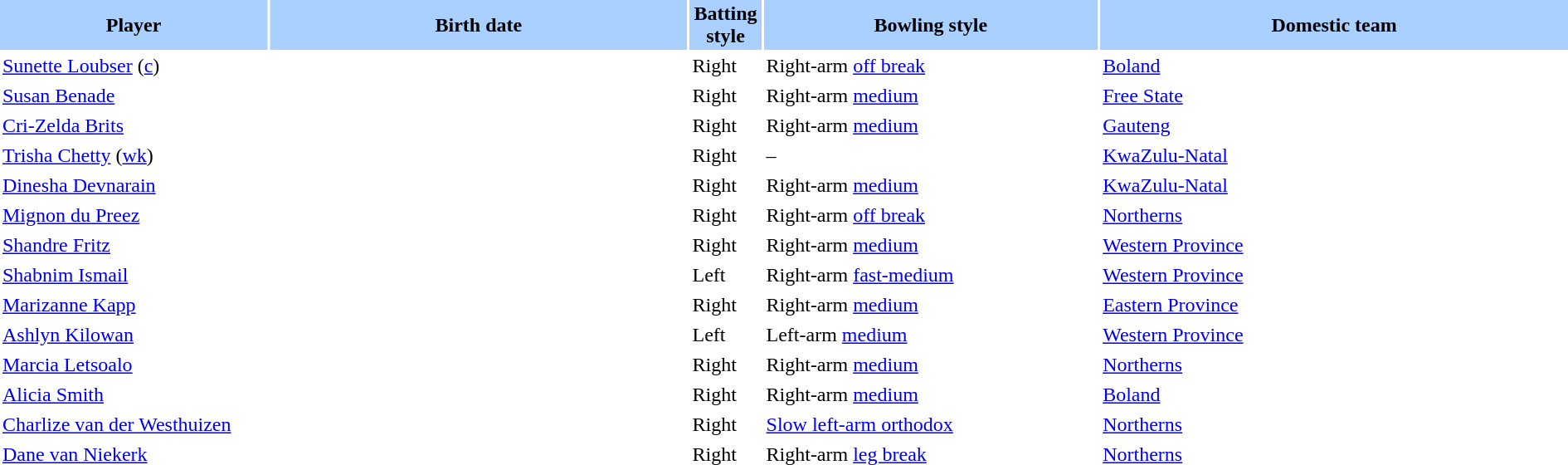<table class="sortable" style="width:100%;" border="0" cellspacing="2" cellpadding="2">
<tr style="background:#aad0ff;">
<th width=16%>Player</th>
<th width=25%>Birth date</th>
<th width=3%>Batting style</th>
<th width=20%>Bowling style</th>
<th width=28%>Domestic team</th>
</tr>
<tr>
<td><a href='#'>Sunette Loubser</a> (<a href='#'>c</a>)</td>
<td></td>
<td>Right</td>
<td>Right-arm <a href='#'>off break</a></td>
<td><a href='#'>Boland</a></td>
</tr>
<tr>
<td><a href='#'>Susan Benade</a></td>
<td></td>
<td>Right</td>
<td>Right-arm <a href='#'>medium</a></td>
<td><a href='#'>Free State</a></td>
</tr>
<tr>
<td><a href='#'>Cri-Zelda Brits</a></td>
<td></td>
<td>Right</td>
<td>Right-arm <a href='#'>medium</a></td>
<td><a href='#'>Gauteng</a></td>
</tr>
<tr>
<td><a href='#'>Trisha Chetty</a> (<a href='#'>wk</a>)</td>
<td></td>
<td>Right</td>
<td>–</td>
<td><a href='#'>KwaZulu-Natal</a></td>
</tr>
<tr>
<td><a href='#'>Dinesha Devnarain</a></td>
<td></td>
<td>Right</td>
<td>Right-arm <a href='#'>medium</a></td>
<td><a href='#'>KwaZulu-Natal</a></td>
</tr>
<tr>
<td><a href='#'>Mignon du Preez</a></td>
<td></td>
<td>Right</td>
<td>Right-arm <a href='#'>off break</a></td>
<td><a href='#'>Northerns</a></td>
</tr>
<tr>
<td><a href='#'>Shandre Fritz</a></td>
<td></td>
<td>Right</td>
<td>Right-arm <a href='#'>medium</a></td>
<td><a href='#'>Western Province</a></td>
</tr>
<tr>
<td><a href='#'>Shabnim Ismail</a></td>
<td></td>
<td>Left</td>
<td>Right-arm <a href='#'>fast-medium</a></td>
<td><a href='#'>Western Province</a></td>
</tr>
<tr>
<td><a href='#'>Marizanne Kapp</a></td>
<td></td>
<td>Right</td>
<td>Right-arm <a href='#'>medium</a></td>
<td><a href='#'>Eastern Province</a></td>
</tr>
<tr>
<td><a href='#'>Ashlyn Kilowan</a></td>
<td></td>
<td>Left</td>
<td>Left-arm <a href='#'>medium</a></td>
<td><a href='#'>Western Province</a></td>
</tr>
<tr>
<td><a href='#'>Marcia Letsoalo</a></td>
<td></td>
<td>Right</td>
<td>Right-arm <a href='#'>medium</a></td>
<td><a href='#'>Northerns</a></td>
</tr>
<tr>
<td><a href='#'>Alicia Smith</a></td>
<td></td>
<td>Right</td>
<td>Right-arm <a href='#'>medium</a></td>
<td><a href='#'>Boland</a></td>
</tr>
<tr>
<td><a href='#'>Charlize van der Westhuizen</a></td>
<td></td>
<td>Right</td>
<td><a href='#'>Slow left-arm orthodox</a></td>
<td><a href='#'>Northerns</a></td>
</tr>
<tr>
<td><a href='#'>Dane van Niekerk</a></td>
<td></td>
<td>Right</td>
<td>Right-arm <a href='#'>leg break</a></td>
<td><a href='#'>Northerns</a></td>
</tr>
</table>
